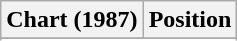<table class="wikitable sortable" style="text-align:center;">
<tr>
<th>Chart (1987)</th>
<th>Position</th>
</tr>
<tr>
</tr>
<tr>
</tr>
<tr>
</tr>
<tr>
</tr>
<tr>
</tr>
<tr>
</tr>
<tr>
</tr>
<tr>
</tr>
</table>
